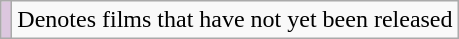<table class="wikitable sortable">
<tr>
<td style="text-align:center; background:#dcc7df;"></td>
<td>Denotes films that have not yet been released</td>
</tr>
</table>
